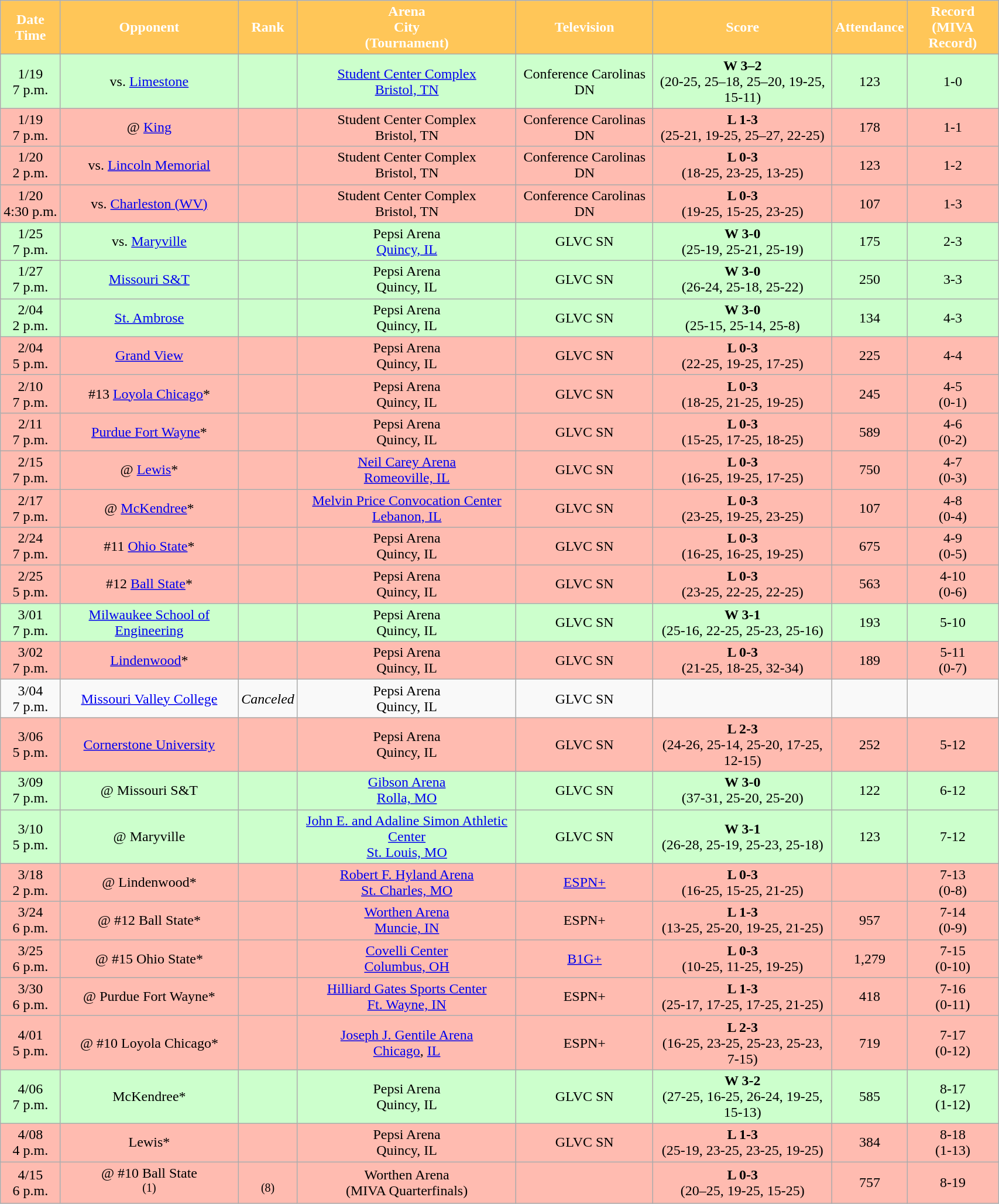<table class="wikitable sortable" style="width:90%">
<tr>
<th style="background:#FFC658; color:#FFFFFF;" scope="col">Date<br>Time</th>
<th style="background:#FFC658; color:#FFFFFF;" scope="col">Opponent</th>
<th style="background:#FFC658; color:#FFFFFF;" scope="col">Rank</th>
<th style="background:#FFC658; color:#FFFFFF;" scope="col">Arena<br>City<br>(Tournament)</th>
<th style="background:#FFC658; color:#FFFFFF;" scope="col">Television</th>
<th style="background:#FFC658; color:#FFFFFF;" scope="col">Score</th>
<th style="background:#FFC658; color:#FFFFFF;" scope="col">Attendance</th>
<th style="background:#FFC658; color:#FFFFFF;" scope="col">Record<br>(MIVA Record)</th>
</tr>
<tr align="center" bgcolor="#ccffcc">
<td>1/19<br>7 p.m.</td>
<td>vs. <a href='#'>Limestone</a></td>
<td></td>
<td><a href='#'>Student Center Complex</a><br><a href='#'>Bristol, TN</a></td>
<td>Conference Carolinas DN</td>
<td><strong>W 3–2</strong><br>(20-25, 25–18, 25–20, 19-25, 15-11)</td>
<td>123</td>
<td>1-0</td>
</tr>
<tr align="center" bgcolor="#ffbbb">
<td>1/19<br>7 p.m.</td>
<td>@ <a href='#'>King</a></td>
<td></td>
<td>Student Center Complex<br>Bristol, TN</td>
<td>Conference Carolinas DN</td>
<td><strong>L 1-3</strong><br>(25-21, 19-25, 25–27, 22-25)</td>
<td>178</td>
<td>1-1</td>
</tr>
<tr align="center" bgcolor="#ffbbb">
<td>1/20<br>2 p.m.</td>
<td>vs. <a href='#'>Lincoln Memorial</a></td>
<td></td>
<td>Student Center Complex<br>Bristol, TN</td>
<td>Conference Carolinas DN</td>
<td><strong>L 0-3</strong><br>(18-25, 23-25, 13-25)</td>
<td>123</td>
<td>1-2</td>
</tr>
<tr align="center" bgcolor="#ffbbb">
<td>1/20<br>4:30 p.m.</td>
<td>vs. <a href='#'>Charleston (WV)</a></td>
<td></td>
<td>Student Center Complex<br>Bristol, TN</td>
<td>Conference Carolinas DN</td>
<td><strong>L 0-3</strong><br>(19-25, 15-25, 23-25)</td>
<td>107</td>
<td>1-3</td>
</tr>
<tr align="center" bgcolor="#ccffcc">
<td>1/25<br>7 p.m.</td>
<td>vs. <a href='#'>Maryville</a></td>
<td></td>
<td>Pepsi Arena<br><a href='#'>Quincy, IL</a></td>
<td>GLVC SN</td>
<td><strong>W 3-0</strong><br>(25-19, 25-21, 25-19)</td>
<td>175</td>
<td>2-3</td>
</tr>
<tr align="center" bgcolor="#ccffcc">
<td>1/27<br>7 p.m.</td>
<td><a href='#'>Missouri S&T</a></td>
<td></td>
<td>Pepsi Arena<br>Quincy, IL</td>
<td>GLVC SN</td>
<td><strong>W 3-0</strong><br>(26-24, 25-18, 25-22)</td>
<td>250</td>
<td>3-3</td>
</tr>
<tr align="center" bgcolor="#ccffcc">
<td>2/04<br>2 p.m.</td>
<td><a href='#'>St. Ambrose</a></td>
<td></td>
<td>Pepsi Arena<br>Quincy, IL</td>
<td>GLVC SN</td>
<td><strong>W 3-0</strong><br>(25-15, 25-14, 25-8)</td>
<td>134</td>
<td>4-3</td>
</tr>
<tr align="center" bgcolor="#ffbbb">
<td>2/04<br>5 p.m.</td>
<td><a href='#'>Grand View</a></td>
<td></td>
<td>Pepsi Arena<br>Quincy, IL</td>
<td>GLVC SN</td>
<td><strong>L 0-3</strong><br>(22-25, 19-25, 17-25)</td>
<td>225</td>
<td>4-4</td>
</tr>
<tr align="center" bgcolor="#ffbbb">
<td>2/10<br>7 p.m.</td>
<td>#13 <a href='#'>Loyola Chicago</a>*</td>
<td></td>
<td>Pepsi Arena<br>Quincy, IL</td>
<td>GLVC SN</td>
<td><strong>L 0-3</strong><br>(18-25, 21-25, 19-25)</td>
<td>245</td>
<td>4-5<br>(0-1)</td>
</tr>
<tr align="center" bgcolor="#ffbbb">
<td>2/11<br>7 p.m.</td>
<td><a href='#'>Purdue Fort Wayne</a>*</td>
<td></td>
<td>Pepsi Arena<br>Quincy, IL</td>
<td>GLVC SN</td>
<td><strong>L 0-3</strong><br>(15-25, 17-25, 18-25)</td>
<td>589</td>
<td>4-6<br>(0-2)</td>
</tr>
<tr align="center" bgcolor="#ffbbb">
<td>2/15<br>7 p.m.</td>
<td>@ <a href='#'>Lewis</a>*</td>
<td></td>
<td><a href='#'>Neil Carey Arena</a><br><a href='#'>Romeoville, IL</a></td>
<td>GLVC SN</td>
<td><strong>L 0-3</strong><br>(16-25, 19-25, 17-25)</td>
<td>750</td>
<td>4-7<br>(0-3)</td>
</tr>
<tr align="center" bgcolor="#ffbbb">
<td>2/17<br>7 p.m.</td>
<td>@ <a href='#'>McKendree</a>*</td>
<td></td>
<td><a href='#'>Melvin Price Convocation Center</a><br><a href='#'>Lebanon, IL</a></td>
<td>GLVC SN</td>
<td><strong>L 0-3</strong><br>(23-25, 19-25, 23-25)</td>
<td>107</td>
<td>4-8<br>(0-4)</td>
</tr>
<tr align="center" bgcolor="#ffbbb">
<td>2/24<br>7 p.m.</td>
<td>#11 <a href='#'>Ohio State</a>*</td>
<td></td>
<td>Pepsi Arena<br>Quincy, IL</td>
<td>GLVC SN</td>
<td><strong>L 0-3</strong><br>(16-25, 16-25, 19-25)</td>
<td>675</td>
<td>4-9<br>(0-5)</td>
</tr>
<tr align="center" bgcolor="#ffbbb">
<td>2/25<br>5 p.m.</td>
<td>#12 <a href='#'>Ball State</a>*</td>
<td></td>
<td>Pepsi Arena<br>Quincy, IL</td>
<td>GLVC SN</td>
<td><strong>L 0-3</strong><br>(23-25, 22-25, 22-25)</td>
<td>563</td>
<td>4-10<br>(0-6)</td>
</tr>
<tr align="center" bgcolor="#ccffcc">
<td>3/01<br>7 p.m.</td>
<td><a href='#'>Milwaukee School of Engineering</a></td>
<td></td>
<td>Pepsi Arena<br>Quincy, IL</td>
<td>GLVC SN</td>
<td><strong>W 3-1</strong><br>(25-16, 22-25, 25-23, 25-16)</td>
<td>193</td>
<td>5-10</td>
</tr>
<tr align="center" bgcolor="#ffbbb">
<td>3/02<br>7 p.m.</td>
<td><a href='#'>Lindenwood</a>*</td>
<td></td>
<td>Pepsi Arena<br>Quincy, IL</td>
<td>GLVC SN</td>
<td><strong>L 0-3</strong><br>(21-25, 18-25, 32-34)</td>
<td>189</td>
<td>5-11<br>(0-7)</td>
</tr>
<tr align="center">
<td>3/04<br>7 p.m.</td>
<td><a href='#'>Missouri Valley College</a></td>
<td><em>Canceled</em></td>
<td>Pepsi Arena<br>Quincy, IL</td>
<td>GLVC SN</td>
<td></td>
<td></td>
<td></td>
</tr>
<tr align="center" bgcolor="#ffbbb">
<td>3/06<br>5 p.m.</td>
<td><a href='#'>Cornerstone University</a></td>
<td></td>
<td>Pepsi Arena<br>Quincy, IL</td>
<td>GLVC SN</td>
<td><strong>L 2-3</strong><br>(24-26, 25-14, 25-20, 17-25, 12-15)</td>
<td>252</td>
<td>5-12</td>
</tr>
<tr align="center" bgcolor="#ccffcc">
<td>3/09<br>7 p.m.</td>
<td>@ Missouri S&T</td>
<td></td>
<td><a href='#'>Gibson Arena</a><br><a href='#'>Rolla, MO</a></td>
<td>GLVC SN</td>
<td><strong>W 3-0</strong><br>(37-31, 25-20, 25-20)</td>
<td>122</td>
<td>6-12</td>
</tr>
<tr align="center" bgcolor="#ccffcc">
<td>3/10<br>5 p.m.</td>
<td>@ Maryville</td>
<td></td>
<td><a href='#'>John E. and Adaline Simon Athletic Center</a><br><a href='#'>St. Louis, MO</a></td>
<td>GLVC SN</td>
<td><strong>W 3-1</strong><br>(26-28, 25-19, 25-23, 25-18)</td>
<td>123</td>
<td>7-12</td>
</tr>
<tr align="center" bgcolor="#ffbbb">
<td>3/18<br>2 p.m.</td>
<td>@ Lindenwood*</td>
<td></td>
<td><a href='#'>Robert F. Hyland Arena</a><br><a href='#'>St. Charles, MO</a></td>
<td><a href='#'>ESPN+</a></td>
<td><strong>L 0-3</strong><br>(16-25, 15-25, 21-25)</td>
<td></td>
<td>7-13<br>(0-8)</td>
</tr>
<tr align="center" bgcolor="#ffbbb">
<td>3/24<br>6 p.m.</td>
<td>@ #12 Ball State*</td>
<td></td>
<td><a href='#'>Worthen Arena</a><br><a href='#'>Muncie, IN</a></td>
<td>ESPN+</td>
<td><strong>L 1-3</strong><br>(13-25, 25-20, 19-25, 21-25)</td>
<td>957</td>
<td>7-14<br>(0-9)</td>
</tr>
<tr align="center" bgcolor="#ffbbb">
<td>3/25<br>6 p.m.</td>
<td>@ #15 Ohio State*</td>
<td></td>
<td><a href='#'>Covelli Center</a><br><a href='#'>Columbus, OH</a></td>
<td><a href='#'>B1G+</a></td>
<td><strong>L 0-3</strong><br>(10-25, 11-25, 19-25)</td>
<td>1,279</td>
<td>7-15<br>(0-10)</td>
</tr>
<tr align="center" bgcolor="#ffbbb">
<td>3/30<br>6 p.m.</td>
<td>@ Purdue Fort Wayne*</td>
<td></td>
<td><a href='#'>Hilliard Gates Sports Center</a><br><a href='#'>Ft. Wayne, IN</a></td>
<td>ESPN+</td>
<td><strong>L 1-3</strong><br>(25-17, 17-25, 17-25, 21-25)</td>
<td>418</td>
<td>7-16<br>(0-11)</td>
</tr>
<tr align="center" bgcolor="#ffbbb">
<td>4/01<br>5 p.m.</td>
<td>@ #10 Loyola Chicago*</td>
<td></td>
<td><a href='#'>Joseph J. Gentile Arena</a><br><a href='#'>Chicago</a>, <a href='#'>IL</a></td>
<td>ESPN+</td>
<td><strong>L 2-3</strong><br>(16-25, 23-25, 25-23, 25-23, 7-15)</td>
<td>719</td>
<td>7-17<br>(0-12)</td>
</tr>
<tr align="center" bgcolor="#ccffcc">
<td>4/06<br>7 p.m.</td>
<td>McKendree*</td>
<td></td>
<td>Pepsi Arena<br>Quincy, IL</td>
<td>GLVC SN</td>
<td><strong>W 3-2</strong><br>(27-25, 16-25, 26-24, 19-25, 15-13)</td>
<td>585</td>
<td>8-17<br>(1-12)</td>
</tr>
<tr align="center" bgcolor="#ffbbb">
<td>4/08<br>4 p.m.</td>
<td>Lewis*</td>
<td></td>
<td>Pepsi Arena<br>Quincy, IL</td>
<td>GLVC SN</td>
<td><strong>L 1-3</strong><br>(25-19, 23-25, 23-25, 19-25)</td>
<td>384</td>
<td>8-18<br>(1-13)</td>
</tr>
<tr align="center" bgcolor="#ffbbb">
<td>4/15<br>6 p.m.</td>
<td>@ #10 Ball State <br> <sup>(1)</sup></td>
<td><br> <sup>(8)</sup></td>
<td>Worthen Arena<br>(MIVA Quarterfinals)</td>
<td></td>
<td><strong>L 0-3</strong><br>(20–25, 19-25, 15-25)</td>
<td>757</td>
<td>8-19</td>
</tr>
</table>
